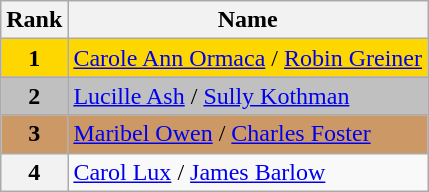<table class="wikitable">
<tr>
<th>Rank</th>
<th>Name</th>
</tr>
<tr bgcolor="gold">
<td align="center"><strong>1</strong></td>
<td><a href='#'>Carole Ann Ormaca</a> / <a href='#'>Robin Greiner</a></td>
</tr>
<tr bgcolor="silver">
<td align="center"><strong>2</strong></td>
<td><a href='#'>Lucille Ash</a> / <a href='#'>Sully Kothman</a></td>
</tr>
<tr bgcolor="cc9966">
<td align="center"><strong>3</strong></td>
<td><a href='#'>Maribel Owen</a> / <a href='#'>Charles Foster</a></td>
</tr>
<tr>
<th>4</th>
<td><a href='#'>Carol Lux</a> / <a href='#'>James Barlow</a></td>
</tr>
</table>
